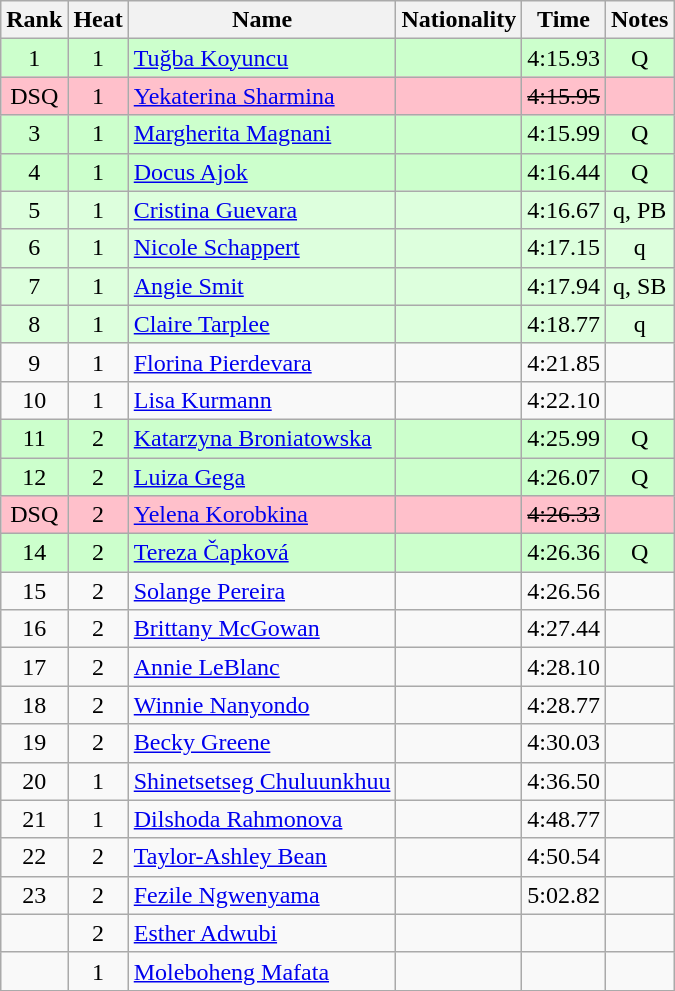<table class="wikitable sortable" style="text-align:center">
<tr>
<th>Rank</th>
<th>Heat</th>
<th>Name</th>
<th>Nationality</th>
<th>Time</th>
<th>Notes</th>
</tr>
<tr bgcolor=ccffcc>
<td>1</td>
<td>1</td>
<td align=left><a href='#'>Tuğba Koyuncu</a></td>
<td align=left></td>
<td>4:15.93</td>
<td>Q</td>
</tr>
<tr bgcolor=pink>
<td>DSQ</td>
<td>1</td>
<td align=left><a href='#'>Yekaterina Sharmina</a></td>
<td align=left></td>
<td><s>4:15.95</s></td>
<td></td>
</tr>
<tr bgcolor=ccffcc>
<td>3</td>
<td>1</td>
<td align=left><a href='#'>Margherita Magnani</a></td>
<td align=left></td>
<td>4:15.99</td>
<td>Q</td>
</tr>
<tr bgcolor=ccffcc>
<td>4</td>
<td>1</td>
<td align=left><a href='#'>Docus Ajok</a></td>
<td align=left></td>
<td>4:16.44</td>
<td>Q</td>
</tr>
<tr bgcolor=ddffdd>
<td>5</td>
<td>1</td>
<td align=left><a href='#'>Cristina Guevara</a></td>
<td align=left></td>
<td>4:16.67</td>
<td>q, PB</td>
</tr>
<tr bgcolor=ddffdd>
<td>6</td>
<td>1</td>
<td align=left><a href='#'>Nicole Schappert</a></td>
<td align=left></td>
<td>4:17.15</td>
<td>q</td>
</tr>
<tr bgcolor=ddffdd>
<td>7</td>
<td>1</td>
<td align=left><a href='#'>Angie Smit</a></td>
<td align=left></td>
<td>4:17.94</td>
<td>q, SB</td>
</tr>
<tr bgcolor=ddffdd>
<td>8</td>
<td>1</td>
<td align=left><a href='#'>Claire Tarplee</a></td>
<td align=left></td>
<td>4:18.77</td>
<td>q</td>
</tr>
<tr>
<td>9</td>
<td>1</td>
<td align=left><a href='#'>Florina Pierdevara</a></td>
<td align=left></td>
<td>4:21.85</td>
<td></td>
</tr>
<tr>
<td>10</td>
<td>1</td>
<td align=left><a href='#'>Lisa Kurmann</a></td>
<td align=left></td>
<td>4:22.10</td>
<td></td>
</tr>
<tr bgcolor=ccffcc>
<td>11</td>
<td>2</td>
<td align=left><a href='#'>Katarzyna Broniatowska</a></td>
<td align=left></td>
<td>4:25.99</td>
<td>Q</td>
</tr>
<tr bgcolor=ccffcc>
<td>12</td>
<td>2</td>
<td align=left><a href='#'>Luiza Gega</a></td>
<td align=left></td>
<td>4:26.07</td>
<td>Q</td>
</tr>
<tr bgcolor=pink>
<td>DSQ</td>
<td>2</td>
<td align=left><a href='#'>Yelena Korobkina</a></td>
<td align=left></td>
<td><s>4:26.33</s></td>
<td></td>
</tr>
<tr bgcolor=ccffcc>
<td>14</td>
<td>2</td>
<td align=left><a href='#'>Tereza Čapková</a></td>
<td align=left></td>
<td>4:26.36</td>
<td>Q</td>
</tr>
<tr>
<td>15</td>
<td>2</td>
<td align=left><a href='#'>Solange Pereira</a></td>
<td align=left></td>
<td>4:26.56</td>
<td></td>
</tr>
<tr>
<td>16</td>
<td>2</td>
<td align=left><a href='#'>Brittany McGowan</a></td>
<td align=left></td>
<td>4:27.44</td>
<td></td>
</tr>
<tr>
<td>17</td>
<td>2</td>
<td align=left><a href='#'>Annie LeBlanc</a></td>
<td align=left></td>
<td>4:28.10</td>
<td></td>
</tr>
<tr>
<td>18</td>
<td>2</td>
<td align=left><a href='#'>Winnie Nanyondo</a></td>
<td align=left></td>
<td>4:28.77</td>
<td></td>
</tr>
<tr>
<td>19</td>
<td>2</td>
<td align=left><a href='#'>Becky Greene</a></td>
<td align=left></td>
<td>4:30.03</td>
<td></td>
</tr>
<tr>
<td>20</td>
<td>1</td>
<td align=left><a href='#'>Shinetsetseg Chuluunkhuu</a></td>
<td align=left></td>
<td>4:36.50</td>
<td></td>
</tr>
<tr>
<td>21</td>
<td>1</td>
<td align=left><a href='#'>Dilshoda Rahmonova</a></td>
<td align=left></td>
<td>4:48.77</td>
<td></td>
</tr>
<tr>
<td>22</td>
<td>2</td>
<td align=left><a href='#'>Taylor-Ashley Bean</a></td>
<td align=left></td>
<td>4:50.54</td>
<td></td>
</tr>
<tr>
<td>23</td>
<td>2</td>
<td align=left><a href='#'>Fezile Ngwenyama</a></td>
<td align=left></td>
<td>5:02.82</td>
<td></td>
</tr>
<tr>
<td></td>
<td>2</td>
<td align=left><a href='#'>Esther Adwubi</a></td>
<td align=left></td>
<td></td>
<td></td>
</tr>
<tr>
<td></td>
<td>1</td>
<td align=left><a href='#'>Moleboheng Mafata</a></td>
<td align=left></td>
<td></td>
<td></td>
</tr>
</table>
